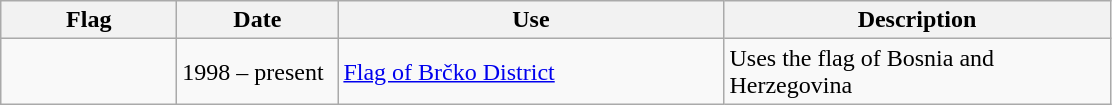<table class="wikitable">
<tr>
<th style="width:110px;">Flag</th>
<th style="width:100px;">Date</th>
<th style="width:250px;">Use</th>
<th style="width:250px;">Description</th>
</tr>
<tr>
<td></td>
<td>1998 – present</td>
<td><a href='#'>Flag of Brčko District</a></td>
<td>Uses the flag of Bosnia and Herzegovina</td>
</tr>
</table>
